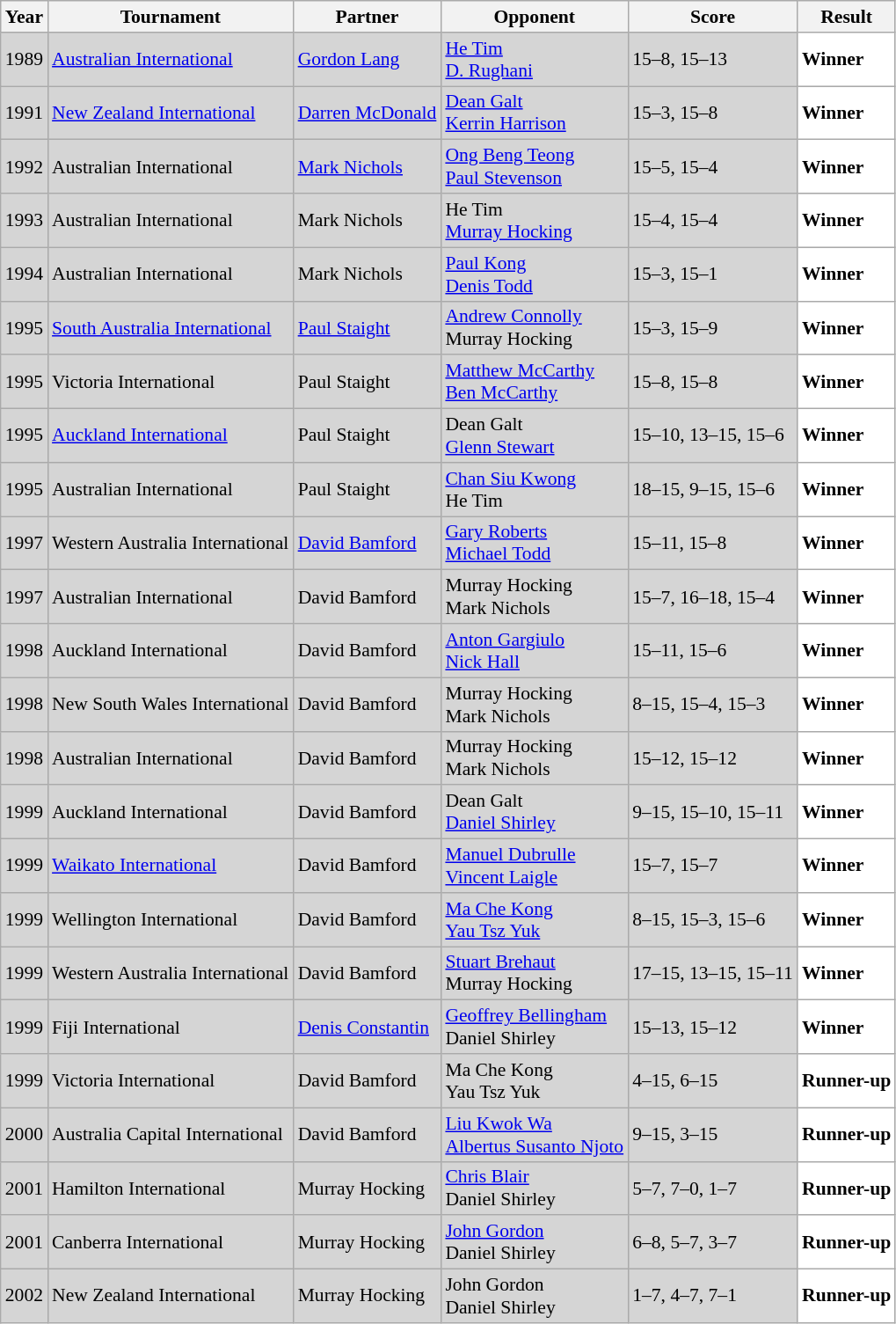<table class="sortable wikitable" style="font-size: 90%;">
<tr>
<th>Year</th>
<th>Tournament</th>
<th>Partner</th>
<th>Opponent</th>
<th>Score</th>
<th>Result</th>
</tr>
<tr style="background:#D5D5D5">
<td align="center">1989</td>
<td align="left"><a href='#'>Australian International</a></td>
<td align="left"> <a href='#'>Gordon Lang</a></td>
<td align="left"> <a href='#'>He Tim</a> <br>  <a href='#'>D. Rughani</a></td>
<td align="left">15–8, 15–13</td>
<td style="text-align:left; background:white"> <strong>Winner</strong></td>
</tr>
<tr style="background:#D5D5D5">
<td align="center">1991</td>
<td align="left"><a href='#'>New Zealand International</a></td>
<td align="left"> <a href='#'>Darren McDonald</a></td>
<td align="left"> <a href='#'>Dean Galt</a> <br>  <a href='#'>Kerrin Harrison</a></td>
<td align="left">15–3, 15–8</td>
<td style="text-align:left; background:white"> <strong>Winner</strong></td>
</tr>
<tr style="background:#D5D5D5">
<td align="center">1992</td>
<td align="left">Australian International</td>
<td align="left"> <a href='#'>Mark Nichols</a></td>
<td align="left"> <a href='#'>Ong Beng Teong</a> <br>  <a href='#'>Paul Stevenson</a></td>
<td align="left">15–5, 15–4</td>
<td style="text-align:left; background:white"> <strong>Winner</strong></td>
</tr>
<tr style="background:#D5D5D5">
<td align="center">1993</td>
<td align="left">Australian International</td>
<td align="left"> Mark Nichols</td>
<td align="left"> He Tim <br>  <a href='#'>Murray Hocking</a></td>
<td align="left">15–4, 15–4</td>
<td style="text-align:left; background:white"> <strong>Winner</strong></td>
</tr>
<tr style="background:#D5D5D5">
<td align="center">1994</td>
<td align="left">Australian International</td>
<td align="left"> Mark Nichols</td>
<td align="left"> <a href='#'>Paul Kong</a> <br>  <a href='#'>Denis Todd</a></td>
<td align="left">15–3, 15–1</td>
<td style="text-align:left; background:white"> <strong>Winner</strong></td>
</tr>
<tr style="background:#D5D5D5">
<td align="center">1995</td>
<td align="left"><a href='#'>South Australia International</a></td>
<td align="left"> <a href='#'>Paul Staight</a></td>
<td align="left"> <a href='#'>Andrew Connolly</a> <br>  Murray Hocking</td>
<td align="left">15–3, 15–9</td>
<td style="text-align:left; background:white"> <strong>Winner</strong></td>
</tr>
<tr style="background:#D5D5D5">
<td align="center">1995</td>
<td align="left">Victoria International</td>
<td align="left"> Paul Staight</td>
<td align="left"> <a href='#'>Matthew McCarthy</a> <br>  <a href='#'>Ben McCarthy</a></td>
<td align="left">15–8, 15–8</td>
<td style="text-align:left; background:white"> <strong>Winner</strong></td>
</tr>
<tr style="background:#D5D5D5">
<td align="center">1995</td>
<td align="left"><a href='#'>Auckland International</a></td>
<td align="left"> Paul Staight</td>
<td align="left"> Dean Galt <br>  <a href='#'>Glenn Stewart</a></td>
<td align="left">15–10, 13–15, 15–6</td>
<td style="text-align:left; background:white"> <strong>Winner</strong></td>
</tr>
<tr style="background:#D5D5D5">
<td align="center">1995</td>
<td align="left">Australian International</td>
<td align="left"> Paul Staight</td>
<td align="left"> <a href='#'>Chan Siu Kwong</a> <br>  He Tim</td>
<td align="left">18–15, 9–15, 15–6</td>
<td style="text-align:left; background:white"> <strong>Winner</strong></td>
</tr>
<tr style="background:#D5D5D5">
<td align="center">1997</td>
<td align="left">Western Australia International</td>
<td align="left"> <a href='#'>David Bamford</a></td>
<td align="left"> <a href='#'>Gary Roberts</a> <br>  <a href='#'>Michael Todd</a></td>
<td align="left">15–11, 15–8</td>
<td style="text-align:left; background:white"> <strong>Winner</strong></td>
</tr>
<tr style="background:#D5D5D5">
<td align="center">1997</td>
<td align="left">Australian International</td>
<td align="left"> David Bamford</td>
<td align="left"> Murray Hocking <br>  Mark Nichols</td>
<td align="left">15–7, 16–18, 15–4</td>
<td style="text-align:left; background:white"> <strong>Winner</strong></td>
</tr>
<tr style="background:#D5D5D5">
<td align="center">1998</td>
<td align="left">Auckland International</td>
<td align="left"> David Bamford</td>
<td align="left"> <a href='#'>Anton Gargiulo</a> <br>  <a href='#'>Nick Hall</a></td>
<td align="left">15–11, 15–6</td>
<td style="text-align:left; background:white"> <strong>Winner</strong></td>
</tr>
<tr style="background:#D5D5D5">
<td align="center">1998</td>
<td align="left">New South Wales International</td>
<td align="left"> David Bamford</td>
<td align="left"> Murray Hocking <br>  Mark Nichols</td>
<td align="left">8–15, 15–4, 15–3</td>
<td style="text-align:left; background:white"> <strong>Winner</strong></td>
</tr>
<tr style="background:#D5D5D5">
<td align="center">1998</td>
<td align="left">Australian International</td>
<td align="left"> David Bamford</td>
<td align="left"> Murray Hocking <br>  Mark Nichols</td>
<td align="left">15–12, 15–12</td>
<td style="text-align:left; background:white"> <strong>Winner</strong></td>
</tr>
<tr style="background:#D5D5D5">
<td align="center">1999</td>
<td align="left">Auckland International</td>
<td align="left"> David Bamford</td>
<td align="left"> Dean Galt <br>  <a href='#'>Daniel Shirley</a></td>
<td align="left">9–15, 15–10, 15–11</td>
<td style="text-align:left; background:white"> <strong>Winner</strong></td>
</tr>
<tr style="background:#D5D5D5">
<td align="center">1999</td>
<td align="left"><a href='#'>Waikato International</a></td>
<td align="left"> David Bamford</td>
<td align="left"> <a href='#'>Manuel Dubrulle</a> <br>  <a href='#'>Vincent Laigle</a></td>
<td align="left">15–7, 15–7</td>
<td style="text-align:left; background:white"> <strong>Winner</strong></td>
</tr>
<tr style="background:#D5D5D5">
<td align="center">1999</td>
<td align="left">Wellington International</td>
<td align="left"> David Bamford</td>
<td align="left"> <a href='#'>Ma Che Kong</a> <br>  <a href='#'>Yau Tsz Yuk</a></td>
<td align="left">8–15, 15–3, 15–6</td>
<td style="text-align:left; background:white"> <strong>Winner</strong></td>
</tr>
<tr style="background:#D5D5D5">
<td align="center">1999</td>
<td align="left">Western Australia International</td>
<td align="left"> David Bamford</td>
<td align="left"> <a href='#'>Stuart Brehaut</a> <br>  Murray Hocking</td>
<td align="left">17–15, 13–15, 15–11</td>
<td style="text-align:left; background:white"> <strong>Winner</strong></td>
</tr>
<tr style="background:#D5D5D5">
<td align="center">1999</td>
<td align="left">Fiji International</td>
<td align="left"> <a href='#'>Denis Constantin</a></td>
<td align="left"> <a href='#'>Geoffrey Bellingham</a> <br>  Daniel Shirley</td>
<td align="left">15–13, 15–12</td>
<td style="text-align:left; background:white"> <strong>Winner</strong></td>
</tr>
<tr style="background:#D5D5D5">
<td align="center">1999</td>
<td align="left">Victoria International</td>
<td align="left"> David Bamford</td>
<td align="left"> Ma Che Kong <br>  Yau Tsz Yuk</td>
<td align="left">4–15, 6–15</td>
<td style="text-align:left; background:white"> <strong>Runner-up</strong></td>
</tr>
<tr style="background:#D5D5D5">
<td align="center">2000</td>
<td align="left">Australia Capital International</td>
<td align="left"> David Bamford</td>
<td align="left"> <a href='#'>Liu Kwok Wa</a> <br>  <a href='#'>Albertus Susanto Njoto</a></td>
<td align="left">9–15, 3–15</td>
<td style="text-align:left; background:white"> <strong>Runner-up</strong></td>
</tr>
<tr style="background:#D5D5D5">
<td align="center">2001</td>
<td align="left">Hamilton International</td>
<td align="left"> Murray Hocking</td>
<td align="left"> <a href='#'>Chris Blair</a> <br>  Daniel Shirley</td>
<td align="left">5–7, 7–0, 1–7</td>
<td style="text-align:left; background:white"> <strong>Runner-up</strong></td>
</tr>
<tr style="background:#D5D5D5">
<td align="center">2001</td>
<td align="left">Canberra International</td>
<td align="left"> Murray Hocking</td>
<td align="left"> <a href='#'>John Gordon</a> <br>  Daniel Shirley</td>
<td align="left">6–8, 5–7, 3–7</td>
<td style="text-align:left; background:white"> <strong>Runner-up</strong></td>
</tr>
<tr style="background:#D5D5D5">
<td align="center">2002</td>
<td align="left">New Zealand International</td>
<td align="left"> Murray Hocking</td>
<td align="left"> John Gordon <br>  Daniel Shirley</td>
<td align="left">1–7, 4–7, 7–1</td>
<td style="text-align:left; background:white"> <strong>Runner-up</strong></td>
</tr>
</table>
